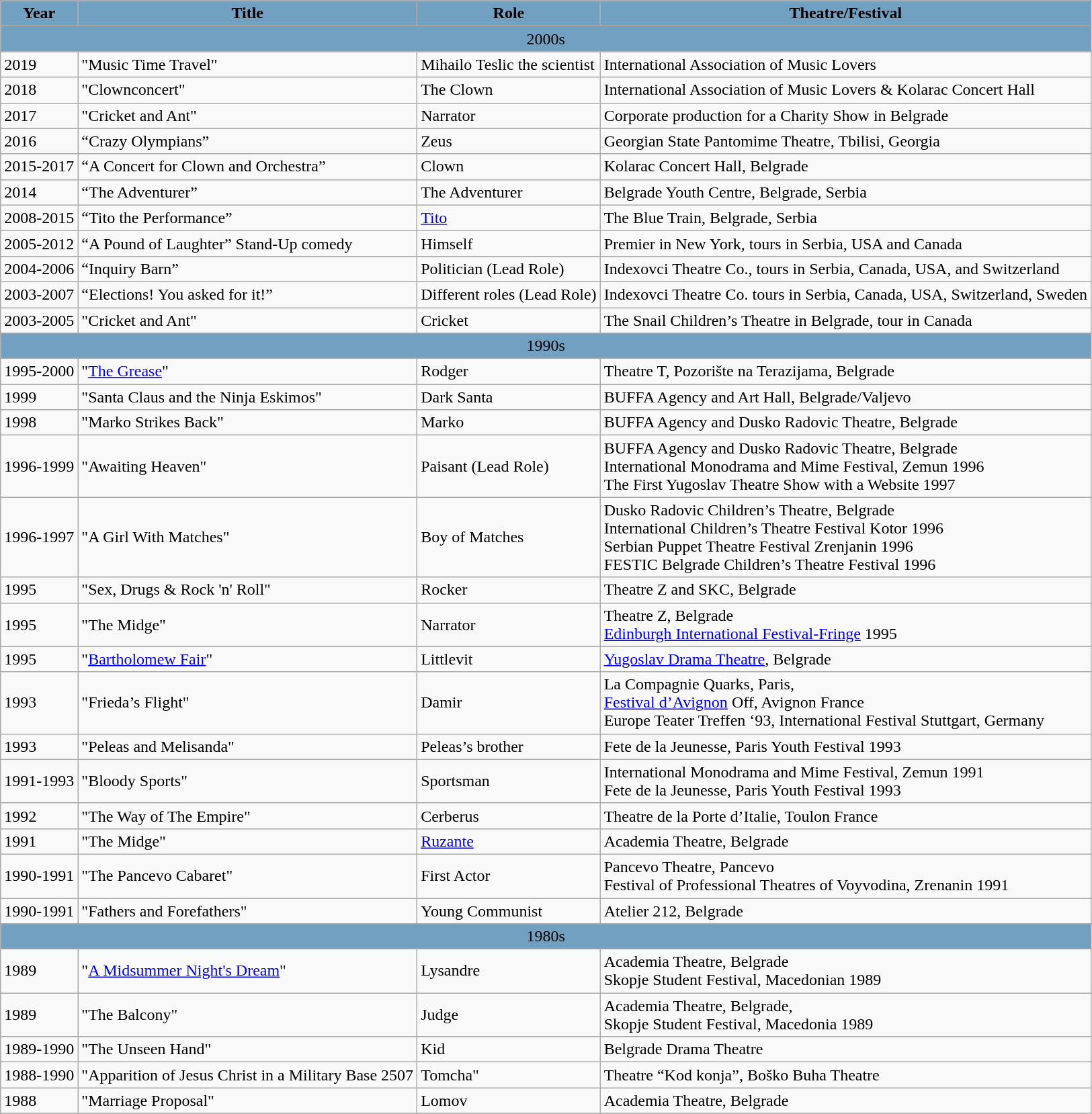<table align="center" class="wikitable sortable">
<tr>
<th style=background:#72A0C1;>Year</th>
<th style=background:#72A0C1;>Title</th>
<th style=background:#72A0C1;>Role</th>
<th style=background:#72A0C1;>Theatre/Festival</th>
</tr>
<tr bgcolor="#72A0C1" align=center>
<td colspan="4">2000s</td>
</tr>
<tr>
<td>2019</td>
<td>"Music Time Travel"</td>
<td>Mihailo Teslic the scientist</td>
<td>International Association of Music Lovers</td>
</tr>
<tr>
<td>2018</td>
<td>"Clownconcert"</td>
<td>The Clown</td>
<td>International Association of Music Lovers & Kolarac Concert Hall</td>
</tr>
<tr>
<td>2017</td>
<td>"Cricket and Ant"</td>
<td>Narrator</td>
<td>Corporate production for a Charity Show in Belgrade</td>
</tr>
<tr>
<td>2016</td>
<td>“Crazy Olympians”</td>
<td>Zeus</td>
<td>Georgian State Pantomime Theatre, Tbilisi, Georgia</td>
</tr>
<tr>
<td>2015-2017</td>
<td>“A Concert for Clown and Orchestra”</td>
<td>Clown</td>
<td>Kolarac Concert Hall, Belgrade</td>
</tr>
<tr>
<td>2014</td>
<td>“The Adventurer”</td>
<td>The Adventurer</td>
<td>Belgrade Youth Centre, Belgrade, Serbia</td>
</tr>
<tr>
<td>2008-2015</td>
<td>“Tito the Performance”</td>
<td><a href='#'>Tito</a></td>
<td>The Blue Train, Belgrade, Serbia</td>
</tr>
<tr>
<td>2005-2012</td>
<td>“A Pound of Laughter” Stand-Up comedy</td>
<td>Himself</td>
<td>Premier in New York, tours in Serbia, USA and Canada</td>
</tr>
<tr>
<td>2004-2006</td>
<td>“Inquiry Barn”</td>
<td>Politician (Lead Role)</td>
<td>Indexovci Theatre Co., tours in Serbia, Canada, USA, and Switzerland</td>
</tr>
<tr>
<td>2003-2007</td>
<td>“Elections! You asked for it!”</td>
<td>Different roles (Lead Role)</td>
<td>Indexovci Theatre Co. tours in Serbia, Canada, USA, Switzerland, Sweden</td>
</tr>
<tr>
<td>2003-2005</td>
<td>"Cricket and Ant"</td>
<td>Cricket</td>
<td>The Snail Children’s Theatre in Belgrade, tour in Canada</td>
</tr>
<tr>
</tr>
<tr bgcolor="#72A0C1" align=center>
<td colspan="4">1990s</td>
</tr>
<tr>
<td>1995-2000</td>
<td>"<a href='#'>The Grease</a>"</td>
<td>Rodger</td>
<td>Theatre T, Pozorište na Terazijama, Belgrade</td>
</tr>
<tr>
<td>1999</td>
<td>"Santa Claus and the Ninja Eskimos"</td>
<td>Dark Santa</td>
<td>BUFFA Agency and Art Hall, Belgrade/Valjevo</td>
</tr>
<tr>
<td>1998</td>
<td>"Marko Strikes Back"</td>
<td>Marko</td>
<td>BUFFA Agency and Dusko Radovic Theatre, Belgrade</td>
</tr>
<tr>
<td>1996-1999</td>
<td>"Awaiting Heaven"</td>
<td>Paisant (Lead Role)</td>
<td>BUFFA Agency and Dusko Radovic Theatre, Belgrade<br>International Monodrama and Mime Festival, Zemun 1996<br>The First Yugoslav Theatre Show with a Website 1997</td>
</tr>
<tr>
<td>1996-1997</td>
<td>"A Girl With Matches"</td>
<td>Boy of Matches</td>
<td>Dusko Radovic Children’s Theatre, Belgrade<br>International Children’s Theatre Festival Kotor 1996<br>Serbian Puppet Theatre Festival Zrenjanin 1996<br>FESTIC Belgrade Children’s Theatre Festival 1996</td>
</tr>
<tr>
<td>1995</td>
<td>"Sex, Drugs & Rock 'n' Roll"</td>
<td>Rocker</td>
<td>Theatre Z and SKC, Belgrade</td>
</tr>
<tr>
<td>1995</td>
<td>"The Midge"</td>
<td>Narrator</td>
<td>Theatre Z, Belgrade<br><a href='#'>Edinburgh International Festival-Fringe</a> 1995</td>
</tr>
<tr>
<td>1995</td>
<td>"<a href='#'>Bartholomew Fair</a>"</td>
<td>Littlevit</td>
<td><a href='#'>Yugoslav Drama Theatre</a>, Belgrade</td>
</tr>
<tr>
<td>1993</td>
<td>"Frieda’s Flight"</td>
<td>Damir</td>
<td>La Compagnie Quarks, Paris,<br><a href='#'>Festival d’Avignon</a> Off, Avignon France<br>Europe Teater Treffen ‘93, International Festival Stuttgart, Germany</td>
</tr>
<tr>
<td>1993</td>
<td>"Peleas and Melisanda"</td>
<td>Peleas’s brother</td>
<td>Fete de la Jeunesse, Paris Youth Festival 1993</td>
</tr>
<tr>
<td>1991-1993</td>
<td>"Bloody Sports"</td>
<td>Sportsman</td>
<td>International Monodrama and Mime Festival, Zemun 1991<br>Fete de la Jeunesse, Paris Youth Festival 1993</td>
</tr>
<tr>
<td>1992</td>
<td>"The Way of The Empire"</td>
<td>Cerberus</td>
<td>Theatre de la Porte d’Italie, Toulon France</td>
</tr>
<tr>
<td>1991</td>
<td>"The Midge"</td>
<td><a href='#'>Ruzante</a></td>
<td>Academia Theatre, Belgrade</td>
</tr>
<tr>
<td>1990-1991</td>
<td>"The Pancevo Cabaret"</td>
<td>First Actor</td>
<td>Pancevo Theatre, Pancevo<br>Festival of Professional Theatres of Voyvodina, Zrenanin 1991</td>
</tr>
<tr>
<td>1990-1991</td>
<td>"Fathers and Forefathers"</td>
<td>Young Communist</td>
<td>Atelier 212, Belgrade</td>
</tr>
<tr>
</tr>
<tr bgcolor="#72A0C1" align=center>
<td colspan="4">1980s</td>
</tr>
<tr>
<td>1989</td>
<td>"<a href='#'>A Midsummer Night's Dream</a>"</td>
<td>Lysandre</td>
<td>Academia Theatre, Belgrade<br>Skopje Student Festival, Macedonian 1989</td>
</tr>
<tr>
<td>1989</td>
<td>"The Balcony"</td>
<td>Judge</td>
<td>Academia Theatre, Belgrade,<br>Skopje Student Festival, Macedonia 1989</td>
</tr>
<tr>
<td>1989-1990</td>
<td>"The Unseen Hand"</td>
<td>Kid</td>
<td>Belgrade Drama Theatre</td>
</tr>
<tr>
<td>1988-1990</td>
<td>"Apparition of Jesus Christ in a Military Base 2507</td>
<td>Tomcha"</td>
<td>Theatre “Kod konja”, Boško Buha Theatre</td>
</tr>
<tr>
<td>1988</td>
<td>"Marriage Proposal"</td>
<td>Lomov</td>
<td>Academia Theatre, Belgrade</td>
</tr>
<tr>
</tr>
</table>
